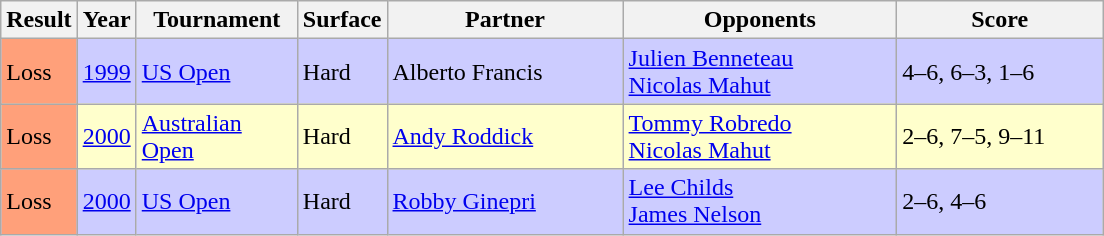<table class="sortable wikitable">
<tr>
<th style="width:40px;">Result</th>
<th style="width:30px;">Year</th>
<th style="width:100px;">Tournament</th>
<th style="width:50px;">Surface</th>
<th style="width:150px;">Partner</th>
<th style="width:175px;">Opponents</th>
<th style="width:130px;" class="unsortable">Score</th>
</tr>
<tr style="background:#ccccff;">
<td style="background:#ffa07a;">Loss</td>
<td><a href='#'>1999</a></td>
<td><a href='#'>US Open</a></td>
<td>Hard</td>
<td> Alberto Francis</td>
<td> <a href='#'>Julien Benneteau</a> <br>  <a href='#'>Nicolas Mahut</a></td>
<td>4–6, 6–3, 1–6</td>
</tr>
<tr style="background:#ffffcc;">
<td style="background:#ffa07a;">Loss</td>
<td><a href='#'>2000</a></td>
<td><a href='#'>Australian Open</a></td>
<td>Hard</td>
<td> <a href='#'>Andy Roddick</a></td>
<td> <a href='#'>Tommy Robredo</a> <br>  <a href='#'>Nicolas Mahut</a></td>
<td>2–6, 7–5, 9–11</td>
</tr>
<tr style="background:#ccccff;">
<td style="background:#ffa07a;">Loss</td>
<td><a href='#'>2000</a></td>
<td><a href='#'>US Open</a></td>
<td>Hard</td>
<td> <a href='#'>Robby Ginepri</a></td>
<td> <a href='#'>Lee Childs</a> <br>  <a href='#'>James Nelson</a></td>
<td>2–6, 4–6</td>
</tr>
</table>
